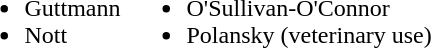<table>
<tr>
<td valign="top"><br><ul><li>Guttmann</li><li>Nott</li></ul></td>
<td valign="top"><br><ul><li>O'Sullivan-O'Connor</li><li>Polansky (veterinary use)</li></ul></td>
</tr>
</table>
